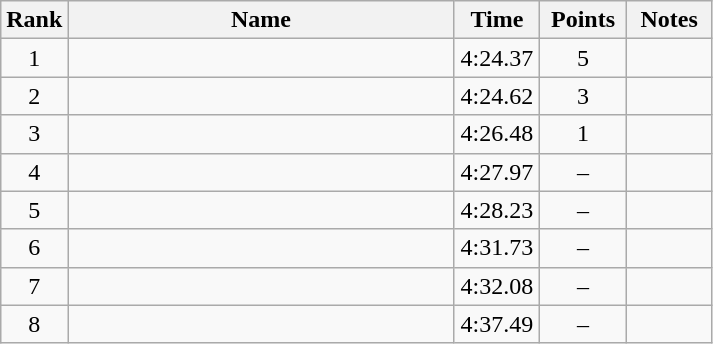<table class="wikitable" style="text-align:center">
<tr>
<th>Rank</th>
<th style="width:250px;">Name</th>
<th style="width:50px;">Time</th>
<th style="width:50px;">Points</th>
<th style="width:50px;">Notes</th>
</tr>
<tr>
<td>1</td>
<td style="text-align:left;"> </td>
<td>4:24.37</td>
<td>5</td>
<td></td>
</tr>
<tr>
<td>2</td>
<td style="text-align:left;"></td>
<td>4:24.62</td>
<td>3</td>
<td></td>
</tr>
<tr>
<td>3</td>
<td style="text-align:left;"></td>
<td>4:26.48</td>
<td>1</td>
<td></td>
</tr>
<tr>
<td>4</td>
<td style="text-align:left;"></td>
<td>4:27.97</td>
<td>–</td>
<td></td>
</tr>
<tr>
<td>5</td>
<td style="text-align:left;"> </td>
<td>4:28.23</td>
<td>–</td>
<td></td>
</tr>
<tr>
<td>6</td>
<td style="text-align:left;"> </td>
<td>4:31.73</td>
<td>–</td>
<td></td>
</tr>
<tr>
<td>7</td>
<td style="text-align:left;"></td>
<td>4:32.08</td>
<td>–</td>
<td></td>
</tr>
<tr>
<td>8</td>
<td style="text-align:left;"> </td>
<td>4:37.49</td>
<td>–</td>
<td></td>
</tr>
</table>
